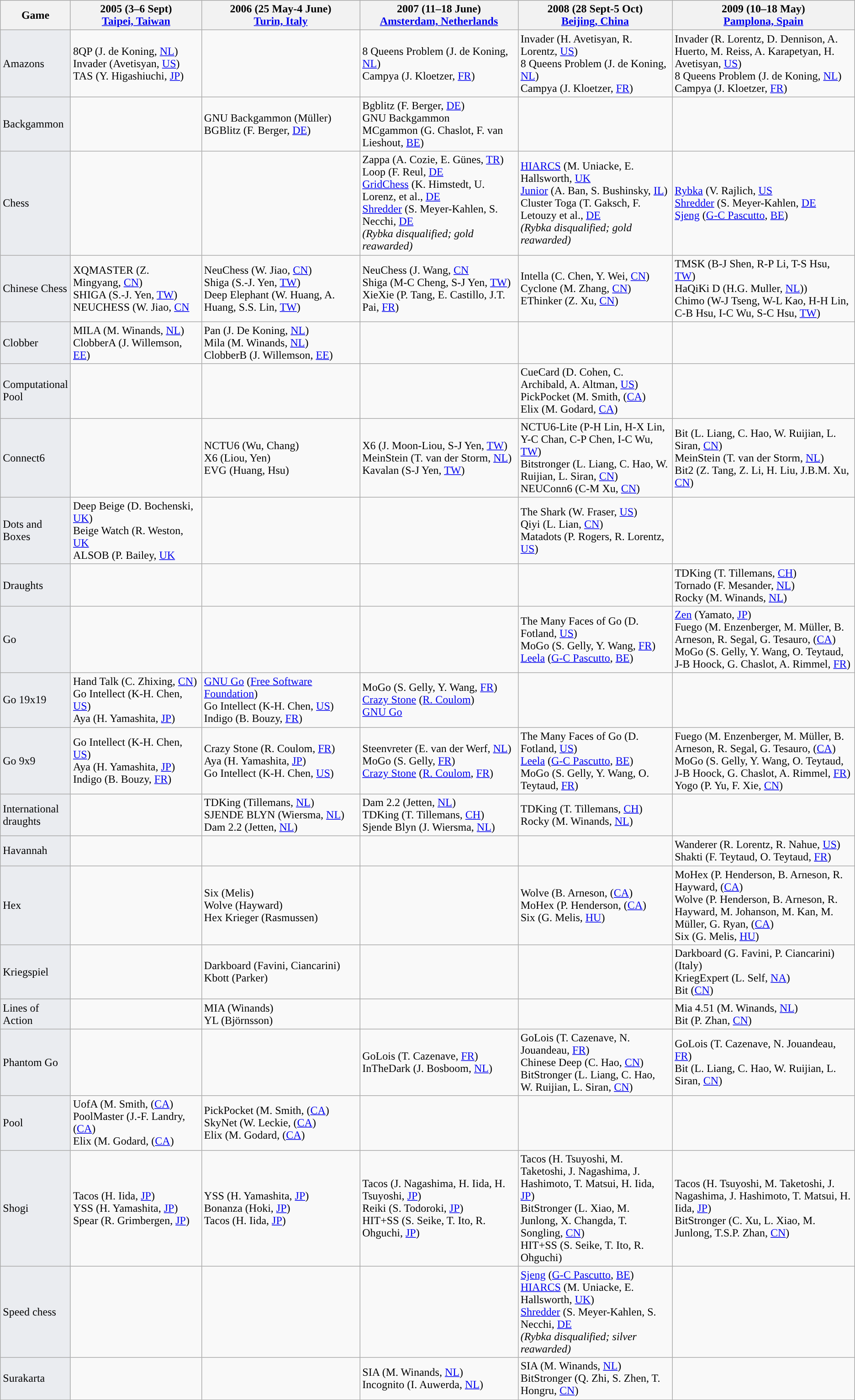<table class="wikitable sortable">
<tr>
<th>Game</th>
<th style=width:30em>2005 (3–6 Sept)<br><a href='#'>Taipei, Taiwan</a></th>
<th style=width:40em>2006 (25 May-4 June)<br><a href='#'>Turin, Italy</a></th>
<th style=width:40em>2007 (11–18 June)<br><a href='#'>Amsterdam, Netherlands</a></th>
<th style=width:40em>2008 (28 Sept-5 Oct)<br><a href='#'>Beijing, China</a></th>
<th style=width:50em>2009 (10–18 May)<br><a href='#'>Pamplona, Spain</a></th>
</tr>
<tr>
<td style="background:#EAECF0">Amazons</td>
<td> 8QP (J. de Koning, <a href='#'>NL</a>)<br> Invader (Avetisyan, <a href='#'>US</a>)<br>TAS (Y. Higashiuchi, <a href='#'>JP</a>)</td>
<td></td>
<td> 8 Queens Problem (J. de Koning, <a href='#'>NL</a>)<br> Campya (J. Kloetzer, <a href='#'>FR</a>)</td>
<td> Invader (H. Avetisyan, R. Lorentz, <a href='#'>US</a>)<br> 8 Queens Problem (J. de Koning, <a href='#'>NL</a>)<br> Campya (J. Kloetzer, <a href='#'>FR</a>)</td>
<td> Invader (R. Lorentz, D. Dennison, A. Huerto, M. Reiss, A. Karapetyan, H. Avetisyan, <a href='#'>US</a>)<br> 8 Queens Problem (J. de Koning, <a href='#'>NL</a>)<br> Campya (J. Kloetzer, <a href='#'>FR</a>)</td>
</tr>
<tr>
<td style="background:#EAECF0">Backgammon</td>
<td></td>
<td> GNU Backgammon (Müller)<br> BGBlitz (F. Berger, <a href='#'>DE</a>)</td>
<td> Bgblitz (F. Berger, <a href='#'>DE</a>)<br> GNU Backgammon<br> MCgammon (G. Chaslot, F. van Lieshout, <a href='#'>BE</a>)</td>
<td></td>
<td></td>
</tr>
<tr>
<td style="background:#EAECF0">Chess</td>
<td></td>
<td></td>
<td> Zappa (A. Cozie, E. Günes, <a href='#'>TR</a>)<br> Loop (F. Reul, <a href='#'>DE</a><br> <a href='#'>GridChess</a> (K. Himstedt, U. Lorenz, et al., <a href='#'>DE</a><br> <a href='#'>Shredder</a> (S. Meyer-Kahlen, S. Necchi, <a href='#'>DE</a><br><em>(Rybka disqualified; gold reawarded)</em></td>
<td> <a href='#'>HIARCS</a> (M. Uniacke, E. Hallsworth, <a href='#'>UK</a><br> <a href='#'>Junior</a> (A. Ban, S. Bushinsky, <a href='#'>IL</a>)<br> Cluster Toga (T. Gaksch, F. Letouzy et al., <a href='#'>DE</a><br><em>(Rybka disqualified; gold reawarded)</em></td>
<td> <a href='#'>Rybka</a> (V. Rajlich, <a href='#'>US</a><br> <a href='#'>Shredder</a> (S. Meyer-Kahlen, <a href='#'>DE</a><br> <a href='#'>Sjeng</a> (<a href='#'>G-C Pascutto</a>, <a href='#'>BE</a>)</td>
</tr>
<tr>
<td style="background:#EAECF0">Chinese Chess</td>
<td> XQMASTER (Z. Mingyang, <a href='#'>CN</a>)<br> SHIGA (S.-J. Yen, <a href='#'>TW</a>)<br> NEUCHESS (W. Jiao, <a href='#'>CN</a></td>
<td> NeuChess (W. Jiao, <a href='#'>CN</a>)<br> Shiga (S.-J. Yen, <a href='#'>TW</a>)<br> Deep Elephant (W. Huang, A. Huang, S.S. Lin, <a href='#'>TW</a>)</td>
<td> NeuChess (J. Wang, <a href='#'>CN</a><br> Shiga (M-C Cheng, S-J Yen, <a href='#'>TW</a>)<br> XieXie (P. Tang, E. Castillo, J.T. Pai, <a href='#'>FR</a>)</td>
<td> Intella (C. Chen, Y. Wei, <a href='#'>CN</a>) <br> Cyclone (M. Zhang, <a href='#'>CN</a>)<br> EThinker (Z. Xu, <a href='#'>CN</a>)</td>
<td> TMSK (B-J Shen, R-P Li, T-S Hsu, <a href='#'>TW</a>)<br> HaQiKi D (H.G. Muller, <a href='#'>NL</a>))<br> Chimo (W-J Tseng, W-L Kao, H-H Lin, C-B Hsu, I-C Wu, S-C Hsu, <a href='#'>TW</a>)</td>
</tr>
<tr>
<td style="background:#EAECF0">Clobber</td>
<td> MILA (M. Winands, <a href='#'>NL</a>)<br> ClobberA (J. Willemson, <a href='#'>EE</a>)</td>
<td> Pan (J. De Koning, <a href='#'>NL</a>)<br> Mila (M. Winands, <a href='#'>NL</a>)<br> ClobberB (J. Willemson, <a href='#'>EE</a>)</td>
<td></td>
<td></td>
<td></td>
</tr>
<tr>
<td style="background:#EAECF0">Computational Pool</td>
<td></td>
<td></td>
<td></td>
<td> CueCard (D. Cohen, C. Archibald, A. Altman, <a href='#'>US</a>)<br> PickPocket (M. Smith, (<a href='#'>CA</a>)<br> Elix (M. Godard, <a href='#'>CA</a>)</td>
<td></td>
</tr>
<tr>
<td style="background:#EAECF0">Connect6</td>
<td></td>
<td> NCTU6 (Wu, Chang)<br> X6 (Liou, Yen)<br> EVG (Huang, Hsu)</td>
<td> X6 (J. Moon-Liou, S-J Yen, <a href='#'>TW</a>)<br> MeinStein (T. van der Storm, <a href='#'>NL</a>)<br> Kavalan (S-J Yen, <a href='#'>TW</a>)</td>
<td> NCTU6-Lite (P-H Lin, H-X Lin, Y-C Chan, C-P Chen, I-C Wu, <a href='#'>TW</a>)<br> Bitstronger (L. Liang, C. Hao, W. Ruijian, L. Siran, <a href='#'>CN</a>)<br> NEUConn6 (C-M Xu, <a href='#'>CN</a>)</td>
<td> Bit (L. Liang, C. Hao, W. Ruijian, L. Siran, <a href='#'>CN</a>)<br> MeinStein (T. van der Storm, <a href='#'>NL</a>)<br> Bit2 (Z. Tang, Z. Li, H. Liu, J.B.M. Xu, <a href='#'>CN</a>)</td>
</tr>
<tr>
<td style="background:#EAECF0">Dots and Boxes</td>
<td> Deep Beige (D. Bochenski, <a href='#'>UK</a>)<br> Beige Watch (R. Weston, <a href='#'>UK</a><br> ALSOB (P. Bailey, <a href='#'>UK</a></td>
<td></td>
<td></td>
<td> The Shark (W. Fraser, <a href='#'>US</a>)<br> Qiyi (L. Lian, <a href='#'>CN</a>)<br> Matadots (P. Rogers, R. Lorentz, <a href='#'>US</a>)</td>
<td></td>
</tr>
<tr>
<td style="background:#EAECF0">Draughts</td>
<td></td>
<td></td>
<td></td>
<td></td>
<td> TDKing (T. Tillemans, <a href='#'>CH</a>)<br> Tornado (F. Mesander, <a href='#'>NL</a>) <br> Rocky (M. Winands, <a href='#'>NL</a>)</td>
</tr>
<tr>
<td style="background:#EAECF0">Go</td>
<td></td>
<td></td>
<td></td>
<td> The Many Faces of Go (D. Fotland, <a href='#'>US</a>)<br> MoGo (S. Gelly, Y. Wang, <a href='#'>FR</a>)<br> <a href='#'>Leela</a>  (<a href='#'>G-C Pascutto</a>, <a href='#'>BE</a>)</td>
<td> <a href='#'>Zen</a> (Yamato, <a href='#'>JP</a>)<br> Fuego (M. Enzenberger, M. Müller, B. Arneson, R. Segal, G. Tesauro, (<a href='#'>CA</a>)<br> MoGo (S. Gelly, Y. Wang, O. Teytaud, J-B Hoock, G. Chaslot, A. Rimmel, <a href='#'>FR</a>)</td>
</tr>
<tr>
<td style="background:#EAECF0">Go 19x19</td>
<td> Hand Talk (C. Zhixing, <a href='#'>CN</a>)<br> Go Intellect (K-H. Chen, <a href='#'>US</a>)<br> Aya (H. Yamashita, <a href='#'>JP</a>)</td>
<td> <a href='#'>GNU Go</a> (<a href='#'>Free Software Foundation</a>)<br> Go Intellect (K-H. Chen, <a href='#'>US</a>)<br> Indigo (B. Bouzy, <a href='#'>FR</a>)</td>
<td> MoGo (S. Gelly, Y. Wang, <a href='#'>FR</a>)<br> <a href='#'>Crazy Stone</a> (<a href='#'>R. Coulom</a>)<br> <a href='#'>GNU Go</a></td>
<td></td>
<td></td>
</tr>
<tr>
<td style="background:#EAECF0">Go 9x9</td>
<td> Go Intellect (K-H. Chen, <a href='#'>US</a>)<br> Aya (H. Yamashita, <a href='#'>JP</a>)<br> Indigo (B. Bouzy, <a href='#'>FR</a>)</td>
<td> Crazy Stone (R. Coulom, <a href='#'>FR</a>)<br> Aya (H. Yamashita, <a href='#'>JP</a>)<br> Go Intellect (K-H. Chen, <a href='#'>US</a>)</td>
<td> Steenvreter (E. van der Werf, <a href='#'>NL</a>)<br> MoGo (S. Gelly, <a href='#'>FR</a>)<br> <a href='#'>Crazy Stone</a> (<a href='#'>R. Coulom</a>, <a href='#'>FR</a>)</td>
<td> The Many Faces of Go (D. Fotland, <a href='#'>US</a>)<br> <a href='#'>Leela</a>  (<a href='#'>G-C Pascutto</a>, <a href='#'>BE</a>) <br> MoGo (S. Gelly, Y. Wang, O. Teytaud, <a href='#'>FR</a>)</td>
<td> Fuego (M. Enzenberger, M. Müller, B. Arneson, R. Segal, G. Tesauro, (<a href='#'>CA</a>)<br> MoGo (S. Gelly, Y. Wang, O. Teytaud, J-B Hoock, G. Chaslot, A. Rimmel, <a href='#'>FR</a>)<br> Yogo (P. Yu, F. Xie, <a href='#'>CN</a>)</td>
</tr>
<tr>
<td style="background:#EAECF0">International draughts</td>
<td></td>
<td> TDKing (Tillemans, <a href='#'>NL</a>)<br> SJENDE BLYN (Wiersma, <a href='#'>NL</a>)<br> Dam 2.2 (Jetten, <a href='#'>NL</a>)</td>
<td> Dam 2.2 (Jetten, <a href='#'>NL</a>)<br> TDKing (T. Tillemans, <a href='#'>CH</a>)<br> Sjende Blyn (J. Wiersma, <a href='#'>NL</a>)</td>
<td> TDKing (T. Tillemans, <a href='#'>CH</a>)<br> Rocky (M. Winands, <a href='#'>NL</a>)</td>
<td></td>
</tr>
<tr>
<td style="background:#EAECF0">Havannah</td>
<td></td>
<td></td>
<td></td>
<td></td>
<td> Wanderer (R. Lorentz, R. Nahue, <a href='#'>US</a>)<br> Shakti (F. Teytaud, O.  Teytaud, <a href='#'>FR</a>)</td>
</tr>
<tr>
<td style="background:#EAECF0">Hex</td>
<td></td>
<td> Six (Melis)<br> Wolve (Hayward)<br> Hex Krieger (Rasmussen)</td>
<td></td>
<td> Wolve (B. Arneson, (<a href='#'>CA</a>)<br> MoHex (P. Henderson, (<a href='#'>CA</a>)<br> Six (G. Melis, <a href='#'>HU</a>)</td>
<td> MoHex (P. Henderson, B. Arneson, R. Hayward, (<a href='#'>CA</a>)<br> Wolve (P. Henderson, B. Arneson, R. Hayward, M. Johanson, M. Kan, M. Müller, G. Ryan, (<a href='#'>CA</a>)<br> Six (G. Melis, <a href='#'>HU</a>)</td>
</tr>
<tr>
<td style="background:#EAECF0">Kriegspiel</td>
<td></td>
<td> Darkboard (Favini, Ciancarini)<br> Kbott (Parker)</td>
<td></td>
<td></td>
<td> Darkboard (G. Favini, P. Ciancarini) (Italy)<br> KriegExpert (L. Self, <a href='#'>NA</a>)<br> Bit (<a href='#'>CN</a>)</td>
</tr>
<tr>
<td style="background:#EAECF0">Lines of Action</td>
<td></td>
<td> MIA (Winands)<br> YL (Björnsson)</td>
<td></td>
<td></td>
<td> Mia 4.51 (M. Winands, <a href='#'>NL</a>)<br> Bit (P. Zhan, <a href='#'>CN</a>)</td>
</tr>
<tr>
<td style="background:#EAECF0">Phantom Go</td>
<td></td>
<td></td>
<td> GoLois (T. Cazenave, <a href='#'>FR</a>)<br> InTheDark (J. Bosboom, <a href='#'>NL</a>)</td>
<td> GoLois (T. Cazenave, N. Jouandeau, <a href='#'>FR</a>)<br> Chinese Deep (C. Hao, <a href='#'>CN</a>)<br> BitStronger (L. Liang, C. Hao, W. Ruijian, L. Siran, <a href='#'>CN</a>)</td>
<td> GoLois (T. Cazenave, N. Jouandeau, <a href='#'>FR</a>)<br> Bit (L. Liang, C. Hao, W. Ruijian, L. Siran, <a href='#'>CN</a>)</td>
</tr>
<tr>
<td style="background:#EAECF0">Pool</td>
<td> UofA (M. Smith, (<a href='#'>CA</a>)<br> PoolMaster (J.-F. Landry, (<a href='#'>CA</a>)<br> Elix (M. Godard, (<a href='#'>CA</a>)</td>
<td> PickPocket (M. Smith, (<a href='#'>CA</a>)<br> SkyNet (W. Leckie, (<a href='#'>CA</a>)<br> Elix (M. Godard, (<a href='#'>CA</a>)</td>
<td></td>
<td></td>
<td></td>
</tr>
<tr>
<td style="background:#EAECF0">Shogi</td>
<td> Tacos (H. Iida, <a href='#'>JP</a>)<br> YSS (H. Yamashita, <a href='#'>JP</a>)<br> Spear (R. Grimbergen, <a href='#'>JP</a>)</td>
<td> YSS (H. Yamashita, <a href='#'>JP</a>)<br> Bonanza (Hoki, <a href='#'>JP</a>)<br> Tacos (H. Iida, <a href='#'>JP</a>)</td>
<td> Tacos (J. Nagashima, H. Iida, H. Tsuyoshi, <a href='#'>JP</a>) <br> Reiki (S. Todoroki, <a href='#'>JP</a>)<br> HIT+SS (S. Seike, T. Ito, R. Ohguchi, <a href='#'>JP</a>)</td>
<td> Tacos (H. Tsuyoshi, M. Taketoshi, J. Nagashima, J. Hashimoto, T. Matsui, H. Iida, <a href='#'>JP</a>)<br> BitStronger (L. Xiao, M. Junlong, X. Changda, T. Songling, <a href='#'>CN</a>)<br> HIT+SS (S. Seike, T. Ito, R. Ohguchi)</td>
<td> Tacos (H. Tsuyoshi, M. Taketoshi, J. Nagashima, J. Hashimoto, T. Matsui, H. Iida, <a href='#'>JP</a>)<br> BitStronger (C. Xu, L. Xiao, M. Junlong, T.S.P. Zhan, <a href='#'>CN</a>)</td>
</tr>
<tr>
<td style="background:#EAECF0">Speed chess</td>
<td></td>
<td></td>
<td></td>
<td> <a href='#'>Sjeng</a> (<a href='#'>G-C Pascutto</a>, <a href='#'>BE</a>)<br> <a href='#'>HIARCS</a> (M. Uniacke, E. Hallsworth, <a href='#'>UK</a>)<br> <a href='#'>Shredder</a> (S. Meyer-Kahlen, S. Necchi, <a href='#'>DE</a><br><em>(Rybka disqualified; silver reawarded)</em></td>
<td></td>
</tr>
<tr>
<td style="background:#EAECF0">Surakarta</td>
<td></td>
<td></td>
<td> SIA (M. Winands, <a href='#'>NL</a>)<br> Incognito (I. Auwerda, <a href='#'>NL</a>)</td>
<td> SIA (M. Winands, <a href='#'>NL</a>)<br> BitStronger (Q. Zhi, S. Zhen, T. Hongru, <a href='#'>CN</a>)</td>
<td></td>
</tr>
</table>
